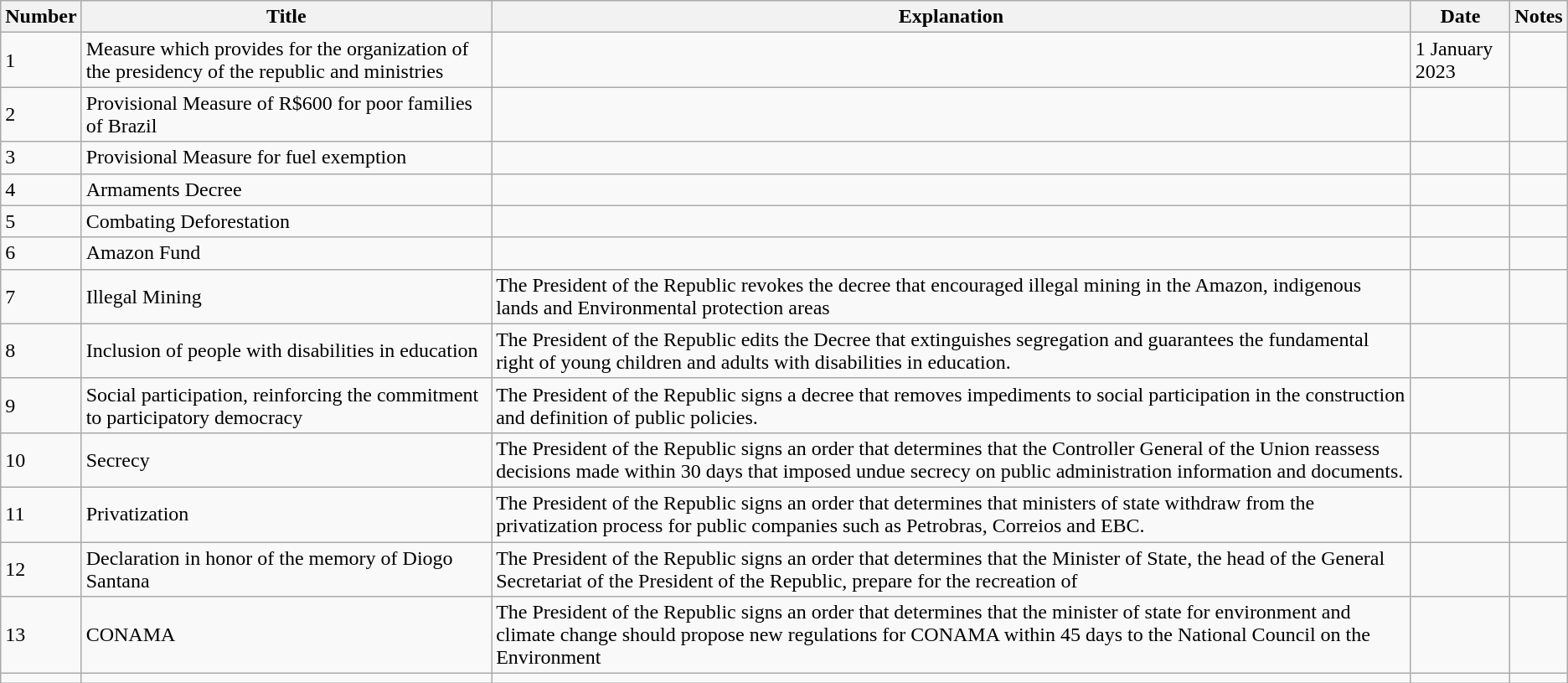<table class="wikitable">
<tr>
<th>Number</th>
<th>Title</th>
<th>Explanation</th>
<th>Date</th>
<th>Notes</th>
</tr>
<tr>
<td>1</td>
<td>Measure which provides for the organization of the presidency of the republic and ministries</td>
<td></td>
<td>1 January 2023</td>
<td></td>
</tr>
<tr>
<td>2</td>
<td>Provisional Measure of R$600 for poor families of Brazil</td>
<td></td>
<td></td>
<td></td>
</tr>
<tr>
<td>3</td>
<td>Provisional Measure for fuel exemption</td>
<td></td>
<td></td>
<td></td>
</tr>
<tr>
<td>4</td>
<td>Armaments Decree</td>
<td></td>
<td></td>
<td></td>
</tr>
<tr>
<td>5</td>
<td>Combating Deforestation</td>
<td></td>
<td></td>
<td></td>
</tr>
<tr>
<td>6</td>
<td>Amazon Fund</td>
<td></td>
<td></td>
<td></td>
</tr>
<tr>
<td>7</td>
<td>Illegal Mining</td>
<td>The President of the Republic revokes the decree that encouraged illegal mining in the Amazon, indigenous lands and Environmental protection areas</td>
<td></td>
<td></td>
</tr>
<tr>
<td>8</td>
<td>Inclusion of people with disabilities in education</td>
<td>The President of the Republic edits the Decree that extinguishes segregation and guarantees the fundamental right of young children and adults with disabilities in education.</td>
<td></td>
<td></td>
</tr>
<tr>
<td>9</td>
<td>Social participation, reinforcing the commitment to participatory democracy</td>
<td>The President of the Republic signs a decree that removes impediments to social participation in the construction and definition of public policies.</td>
<td></td>
<td></td>
</tr>
<tr>
<td>10</td>
<td>Secrecy</td>
<td>The President of the Republic signs an order that determines that the Controller General of the Union reassess decisions made within 30 days that imposed undue secrecy on public administration information and documents.</td>
<td></td>
<td></td>
</tr>
<tr>
<td>11</td>
<td>Privatization</td>
<td>The President of the Republic signs an order that determines that ministers of state withdraw from the privatization process for public companies such as Petrobras, Correios and EBC.</td>
<td></td>
<td></td>
</tr>
<tr>
<td>12</td>
<td>Declaration in honor of the memory of Diogo Santana</td>
<td>The President of the Republic signs an order that determines that the Minister of State, the head of the General Secretariat of the President of the Republic, prepare for the recreation of</td>
<td></td>
<td></td>
</tr>
<tr>
<td>13</td>
<td>CONAMA</td>
<td>The President of the Republic signs an order that determines that the minister of state for environment and climate change should propose new regulations for CONAMA within 45 days to the National Council on the Environment</td>
<td></td>
<td></td>
</tr>
<tr>
<td></td>
<td></td>
<td></td>
<td></td>
<td></td>
</tr>
</table>
